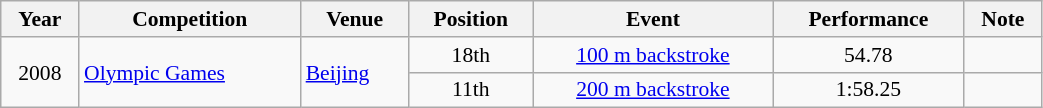<table class="wikitable" width=55% style="font-size:90%; text-align:center;">
<tr>
<th>Year</th>
<th>Competition</th>
<th>Venue</th>
<th>Position</th>
<th>Event</th>
<th>Performance</th>
<th>Note</th>
</tr>
<tr>
<td rowspan=2>2008</td>
<td rowspan=2 align=left><a href='#'>Olympic Games</a></td>
<td rowspan=2 align=left> <a href='#'>Beijing</a></td>
<td>18th</td>
<td><a href='#'>100 m backstroke</a></td>
<td>54.78</td>
<td></td>
</tr>
<tr>
<td>11th</td>
<td><a href='#'>200 m backstroke</a></td>
<td>1:58.25</td>
<td></td>
</tr>
</table>
